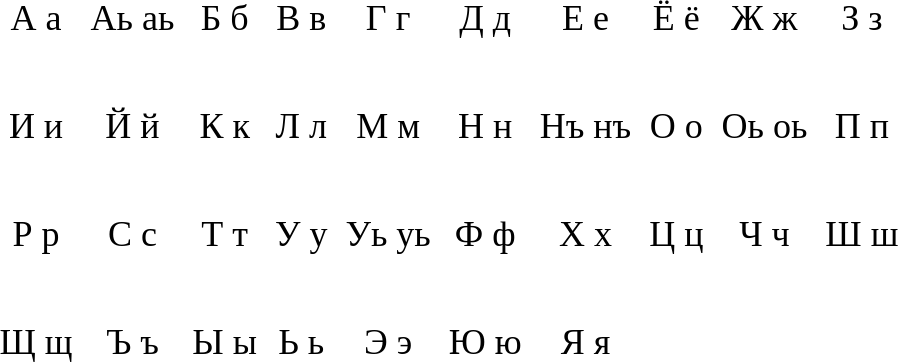<table class=standard cellpadding=5 style="font-size: 1.5em; line-height: 2.5em; text-align: center;">
<tr>
<td style=«width:3em;»>А а</td>
<td style=«width:3em;»>Аь аь</td>
<td style=«width:3em;»>Б б</td>
<td style=«width:3em;»>В в</td>
<td style=«width:3em;»>Г г</td>
<td style=«width:3em;»>Д д</td>
<td style=«width:3em;»>Е е</td>
<td style=«width:3em;»>Ё ё</td>
<td style=«width:3em;»>Ж ж</td>
<td style=«width:3em;»>З з</td>
</tr>
<tr>
<td style=«width:3em;»>И и</td>
<td style=«width:3em;»>Й й</td>
<td style=«width:3em;»>К к</td>
<td style=«width:3em;»>Л л</td>
<td style=«width:3em;»>М м</td>
<td style=«width:3em;»>Н н</td>
<td style=«width:3em;»>Нъ нъ</td>
<td style=«width:3em;»>О о</td>
<td style=«width:3em;»>Оь оь</td>
<td style=«width:3em;»>П п</td>
</tr>
<tr>
<td style=«width:3em;»>Р р</td>
<td style=«width:3em;»>С с</td>
<td style=«width:3em;»>Т т</td>
<td style=«width:3em;»>У у</td>
<td style=«width:3em;»>Уь уь</td>
<td style=«width:3em;»>Ф ф</td>
<td style=«width:3em;»>Х х</td>
<td style=«width:3em;»>Ц ц</td>
<td style=«width:3em;»>Ч ч</td>
<td style=«width:3em;»>Ш ш</td>
</tr>
<tr>
<td style=«width:3em;»>Щ щ</td>
<td style=«width:3em;»>Ъ ъ</td>
<td style=«width:3em;»>Ы ы</td>
<td style=«width:3em;»>Ь ь</td>
<td style=«width:3em;»>Э э</td>
<td style=«width:3em;»>Ю ю</td>
<td style=«width:3em;»>Я я</td>
</tr>
</table>
